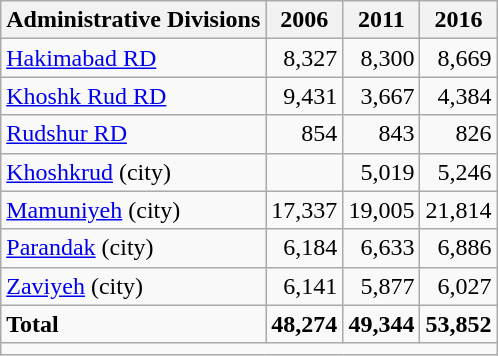<table class="wikitable">
<tr>
<th>Administrative Divisions</th>
<th>2006</th>
<th>2011</th>
<th>2016</th>
</tr>
<tr>
<td><a href='#'>Hakimabad RD</a></td>
<td style="text-align: right;">8,327</td>
<td style="text-align: right;">8,300</td>
<td style="text-align: right;">8,669</td>
</tr>
<tr>
<td><a href='#'>Khoshk Rud RD</a></td>
<td style="text-align: right;">9,431</td>
<td style="text-align: right;">3,667</td>
<td style="text-align: right;">4,384</td>
</tr>
<tr>
<td><a href='#'>Rudshur RD</a></td>
<td style="text-align: right;">854</td>
<td style="text-align: right;">843</td>
<td style="text-align: right;">826</td>
</tr>
<tr>
<td><a href='#'>Khoshkrud</a> (city)</td>
<td style="text-align: right;"></td>
<td style="text-align: right;">5,019</td>
<td style="text-align: right;">5,246</td>
</tr>
<tr>
<td><a href='#'>Mamuniyeh</a> (city)</td>
<td style="text-align: right;">17,337</td>
<td style="text-align: right;">19,005</td>
<td style="text-align: right;">21,814</td>
</tr>
<tr>
<td><a href='#'>Parandak</a> (city)</td>
<td style="text-align: right;">6,184</td>
<td style="text-align: right;">6,633</td>
<td style="text-align: right;">6,886</td>
</tr>
<tr>
<td><a href='#'>Zaviyeh</a> (city)</td>
<td style="text-align: right;">6,141</td>
<td style="text-align: right;">5,877</td>
<td style="text-align: right;">6,027</td>
</tr>
<tr>
<td><strong>Total</strong></td>
<td style="text-align: right;"><strong>48,274</strong></td>
<td style="text-align: right;"><strong>49,344</strong></td>
<td style="text-align: right;"><strong>53,852</strong></td>
</tr>
<tr>
<td colspan=4></td>
</tr>
</table>
